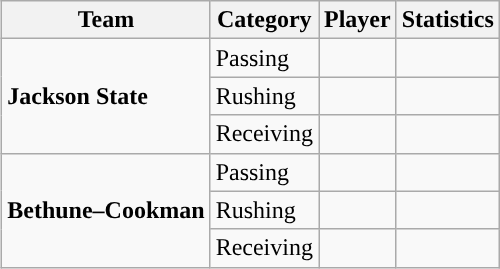<table class="wikitable" style="float: right;">
<tr>
<th>Team</th>
<th>Category</th>
<th>Player</th>
<th>Statistics</th>
</tr>
<tr>
<td rowspan=3><strong>Jackson State</strong></td>
<td>Passing</td>
<td></td>
<td></td>
</tr>
<tr>
<td>Rushing</td>
<td></td>
<td></td>
</tr>
<tr>
<td>Receiving</td>
<td></td>
<td></td>
</tr>
<tr>
<td rowspan=3><strong>Bethune–Cookman</strong></td>
<td>Passing</td>
<td></td>
<td></td>
</tr>
<tr>
<td>Rushing</td>
<td></td>
<td></td>
</tr>
<tr>
<td>Receiving</td>
<td></td>
<td></td>
</tr>
</table>
